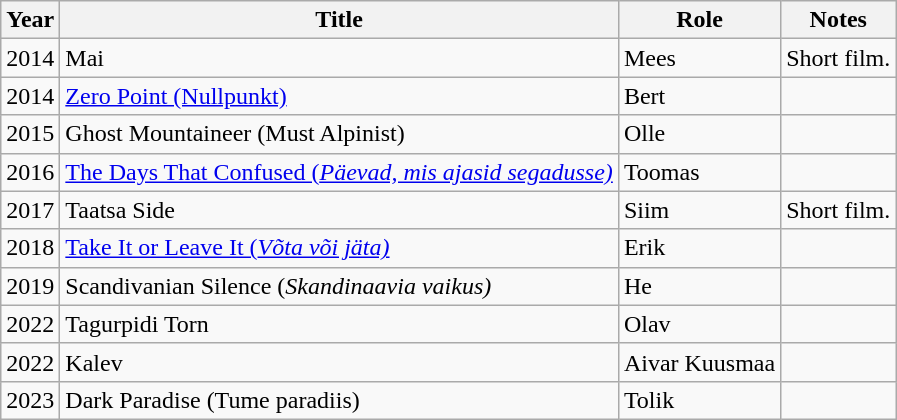<table class="wikitable sortable">
<tr>
<th>Year</th>
<th>Title</th>
<th>Role</th>
<th>Notes</th>
</tr>
<tr>
<td>2014</td>
<td>Mai</td>
<td>Mees</td>
<td>Short film.</td>
</tr>
<tr>
<td>2014</td>
<td><a href='#'>Zero Point (Nullpunkt)</a></td>
<td>Bert</td>
<td></td>
</tr>
<tr>
<td>2015</td>
<td>Ghost Mountaineer (Must Alpinist)</td>
<td>Olle</td>
<td></td>
</tr>
<tr>
<td>2016</td>
<td><a href='#'>The Days That Confused (<em>Päevad, mis ajasid segadusse)</em></a></td>
<td>Toomas</td>
<td></td>
</tr>
<tr>
<td>2017</td>
<td>Taatsa Side</td>
<td>Siim</td>
<td>Short film.</td>
</tr>
<tr>
<td>2018</td>
<td><a href='#'>Take It or Leave It (<em>Võta või jäta)</em></a></td>
<td>Erik</td>
<td></td>
</tr>
<tr>
<td>2019</td>
<td>Scandivanian Silence (<em>Skandinaavia vaikus)</em></td>
<td>He</td>
<td></td>
</tr>
<tr>
<td>2022</td>
<td>Tagurpidi Torn</td>
<td>Olav</td>
<td></td>
</tr>
<tr>
<td>2022</td>
<td>Kalev</td>
<td>Aivar Kuusmaa</td>
<td></td>
</tr>
<tr>
<td>2023</td>
<td>Dark Paradise (Tume paradiis)</td>
<td>Tolik</td>
<td></td>
</tr>
</table>
